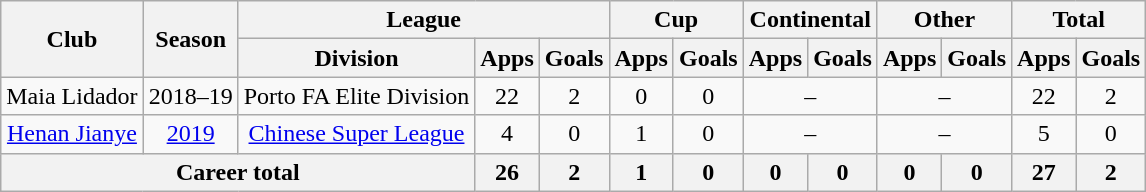<table class="wikitable" style="text-align: center">
<tr>
<th rowspan="2">Club</th>
<th rowspan="2">Season</th>
<th colspan="3">League</th>
<th colspan="2">Cup</th>
<th colspan="2">Continental</th>
<th colspan="2">Other</th>
<th colspan="2">Total</th>
</tr>
<tr>
<th>Division</th>
<th>Apps</th>
<th>Goals</th>
<th>Apps</th>
<th>Goals</th>
<th>Apps</th>
<th>Goals</th>
<th>Apps</th>
<th>Goals</th>
<th>Apps</th>
<th>Goals</th>
</tr>
<tr>
<td>Maia Lidador</td>
<td>2018–19</td>
<td>Porto FA Elite Division</td>
<td>22</td>
<td>2</td>
<td>0</td>
<td>0</td>
<td colspan="2">–</td>
<td colspan="2">–</td>
<td>22</td>
<td>2</td>
</tr>
<tr>
<td><a href='#'>Henan Jianye</a></td>
<td><a href='#'>2019</a></td>
<td><a href='#'>Chinese Super League</a></td>
<td>4</td>
<td>0</td>
<td>1</td>
<td>0</td>
<td colspan="2">–</td>
<td colspan="2">–</td>
<td>5</td>
<td>0</td>
</tr>
<tr>
<th colspan=3>Career total</th>
<th>26</th>
<th>2</th>
<th>1</th>
<th>0</th>
<th>0</th>
<th>0</th>
<th>0</th>
<th>0</th>
<th>27</th>
<th>2</th>
</tr>
</table>
